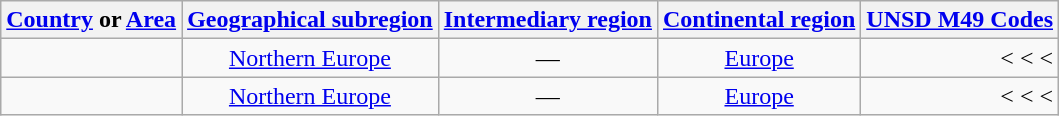<table class="wikitable nowrap sortable mw-datatable" style=text-align:center>
<tr>
<th><a href='#'>Country</a> or <a href='#'>Area</a></th>
<th><a href='#'>Geographical subregion</a></th>
<th><a href='#'>Intermediary region</a></th>
<th><a href='#'>Continental region</a></th>
<th><a href='#'>UNSD M49 Codes</a></th>
</tr>
<tr id="Channel Islands">
<td> </td>
<td><a href='#'>Northern Europe</a></td>
<td>—</td>
<td><a href='#'>Europe</a></td>
<td style=text-align:right data-sort-value="001/150/154/830/680"><a href='#'></a> < <a href='#'></a> < <a href='#'></a> < <a href='#'></a></td>
</tr>
<tr id="Sark">
<td> </td>
<td><a href='#'>Northern Europe</a></td>
<td>—</td>
<td><a href='#'>Europe</a></td>
<td style=text-align:right data-sort-value="001/150/154/830/680"><a href='#'></a> < <a href='#'></a> < <a href='#'></a> < <a href='#'></a></td>
</tr>
</table>
